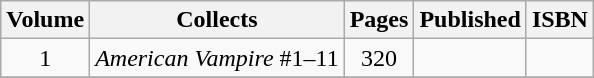<table class="wikitable" style="text-align: center">
<tr>
<th>Volume</th>
<th>Collects</th>
<th>Pages</th>
<th>Published</th>
<th>ISBN</th>
</tr>
<tr>
<td>1</td>
<td><em>American Vampire</em> #1–11</td>
<td>320</td>
<td></td>
<td></td>
</tr>
<tr>
</tr>
</table>
